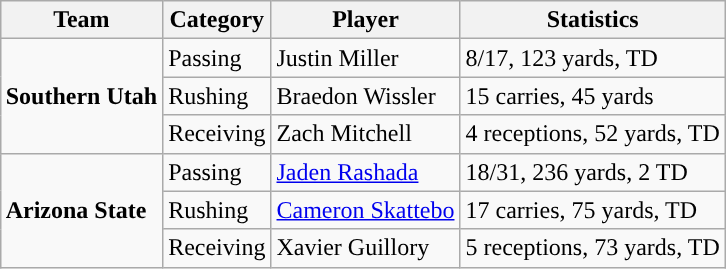<table class="wikitable" style="float: right;">
<tr>
<th>Team</th>
<th>Category</th>
<th>Player</th>
<th>Statistics</th>
</tr>
<tr>
<td rowspan=3><strong>Southern Utah</strong></td>
<td>Passing</td>
<td>Justin Miller</td>
<td>8/17, 123 yards, TD</td>
</tr>
<tr>
<td>Rushing</td>
<td>Braedon Wissler</td>
<td>15 carries, 45 yards</td>
</tr>
<tr>
<td>Receiving</td>
<td>Zach Mitchell</td>
<td>4 receptions, 52 yards, TD</td>
</tr>
<tr>
<td rowspan=3><strong>Arizona State</strong></td>
<td>Passing</td>
<td><a href='#'>Jaden Rashada</a></td>
<td>18/31, 236 yards, 2 TD</td>
</tr>
<tr>
<td>Rushing</td>
<td><a href='#'>Cameron Skattebo</a></td>
<td>17 carries, 75 yards, TD</td>
</tr>
<tr>
<td>Receiving</td>
<td>Xavier Guillory</td>
<td>5 receptions, 73 yards, TD</td>
</tr>
</table>
